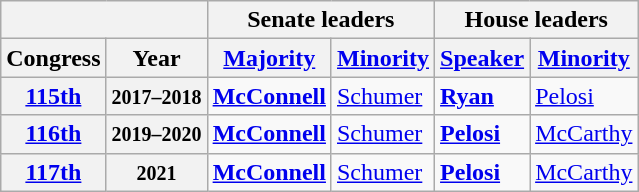<table class="wikitable" style="margin-left:1em">
<tr>
<th colspan=2></th>
<th colspan=2>Senate leaders</th>
<th colspan=2>House leaders</th>
</tr>
<tr>
<th>Congress</th>
<th>Year</th>
<th><a href='#'>Majority</a></th>
<th><a href='#'>Minority</a></th>
<th><a href='#'>Speaker</a></th>
<th><a href='#'>Minority</a></th>
</tr>
<tr>
<th><a href='#'>115th</a></th>
<th><small>2017–2018</small></th>
<td><strong><a href='#'>McConnell</a></strong></td>
<td><a href='#'>Schumer</a></td>
<td><strong><a href='#'>Ryan</a></strong></td>
<td><a href='#'>Pelosi</a></td>
</tr>
<tr>
<th><a href='#'>116th</a></th>
<th><small>2019–2020</small></th>
<td><strong><a href='#'>McConnell</a></strong></td>
<td><a href='#'>Schumer</a></td>
<td><strong><a href='#'>Pelosi</a></strong></td>
<td><a href='#'>McCarthy</a></td>
</tr>
<tr>
<th><a href='#'>117th</a></th>
<th><small>2021</small></th>
<td><strong><a href='#'>McConnell</a></strong></td>
<td><a href='#'>Schumer</a></td>
<td><strong><a href='#'>Pelosi</a></strong></td>
<td><a href='#'>McCarthy</a></td>
</tr>
</table>
